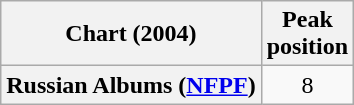<table class="wikitable plainrowheaders" style="text-align:center">
<tr>
<th scope="col">Chart (2004)</th>
<th scope="col">Peak<br>position</th>
</tr>
<tr>
<th scope="row">Russian Albums (<a href='#'>NFPF</a>)</th>
<td>8</td>
</tr>
</table>
